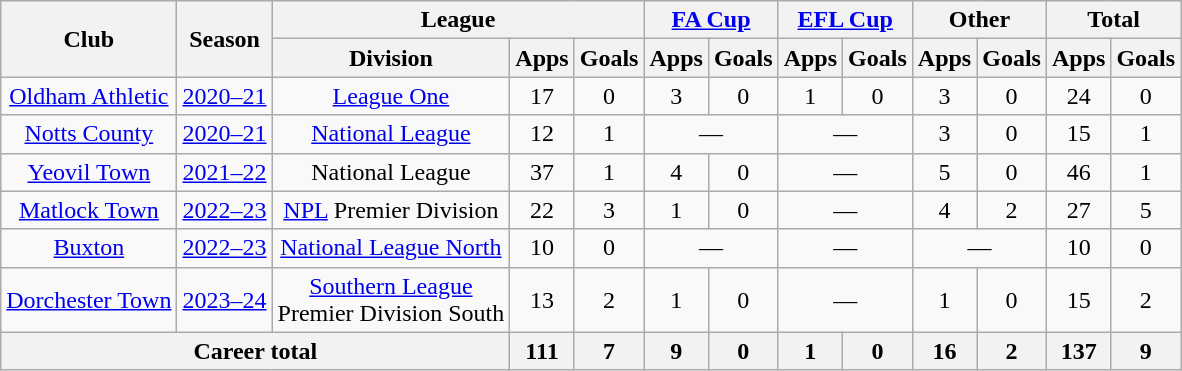<table class=wikitable style="text-align: center">
<tr>
<th rowspan=2>Club</th>
<th rowspan=2>Season</th>
<th colspan=3>League</th>
<th colspan=2><a href='#'>FA Cup</a></th>
<th colspan=2><a href='#'>EFL Cup</a></th>
<th colspan=2>Other</th>
<th colspan=2>Total</th>
</tr>
<tr>
<th>Division</th>
<th>Apps</th>
<th>Goals</th>
<th>Apps</th>
<th>Goals</th>
<th>Apps</th>
<th>Goals</th>
<th>Apps</th>
<th>Goals</th>
<th>Apps</th>
<th>Goals</th>
</tr>
<tr>
<td><a href='#'>Oldham Athletic</a></td>
<td><a href='#'>2020–21</a></td>
<td><a href='#'>League One</a></td>
<td>17</td>
<td>0</td>
<td>3</td>
<td>0</td>
<td>1</td>
<td>0</td>
<td>3</td>
<td>0</td>
<td>24</td>
<td>0</td>
</tr>
<tr>
<td><a href='#'>Notts County</a></td>
<td><a href='#'>2020–21</a></td>
<td><a href='#'>National League</a></td>
<td>12</td>
<td>1</td>
<td colspan=2>—</td>
<td colspan=2>—</td>
<td>3</td>
<td>0</td>
<td>15</td>
<td>1</td>
</tr>
<tr>
<td><a href='#'>Yeovil Town</a></td>
<td><a href='#'>2021–22</a></td>
<td>National League</td>
<td>37</td>
<td>1</td>
<td>4</td>
<td>0</td>
<td colspan=2>—</td>
<td>5</td>
<td>0</td>
<td>46</td>
<td>1</td>
</tr>
<tr>
<td><a href='#'>Matlock Town</a></td>
<td><a href='#'>2022–23</a></td>
<td><a href='#'>NPL</a> Premier Division</td>
<td>22</td>
<td>3</td>
<td>1</td>
<td>0</td>
<td colspan="2">—</td>
<td>4</td>
<td>2</td>
<td>27</td>
<td>5</td>
</tr>
<tr>
<td><a href='#'>Buxton</a></td>
<td><a href='#'>2022–23</a></td>
<td><a href='#'>National League North</a></td>
<td>10</td>
<td>0</td>
<td colspan=2>—</td>
<td colspan=2>—</td>
<td colspan=2>—</td>
<td>10</td>
<td>0</td>
</tr>
<tr>
<td><a href='#'>Dorchester Town</a></td>
<td><a href='#'>2023–24</a></td>
<td><a href='#'>Southern League</a><br>Premier Division South</td>
<td>13</td>
<td>2</td>
<td>1</td>
<td>0</td>
<td colspan=2>—</td>
<td>1</td>
<td>0</td>
<td>15</td>
<td>2</td>
</tr>
<tr>
<th colspan=3>Career total</th>
<th>111</th>
<th>7</th>
<th>9</th>
<th>0</th>
<th>1</th>
<th>0</th>
<th>16</th>
<th>2</th>
<th>137</th>
<th>9</th>
</tr>
</table>
